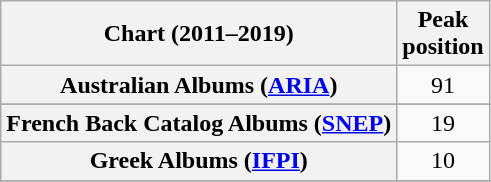<table class="wikitable sortable plainrowheaders" style="text-align:center">
<tr>
<th scope="col">Chart (2011–2019)</th>
<th scope="col">Peak<br>position</th>
</tr>
<tr>
<th scope="row">Australian Albums (<a href='#'>ARIA</a>)</th>
<td>91</td>
</tr>
<tr>
</tr>
<tr>
<th scope="row">French Back Catalog Albums (<a href='#'>SNEP</a>)</th>
<td>19</td>
</tr>
<tr>
<th scope="row">Greek Albums (<a href='#'>IFPI</a>)</th>
<td>10</td>
</tr>
<tr>
</tr>
<tr>
</tr>
<tr>
</tr>
<tr>
</tr>
<tr>
</tr>
</table>
